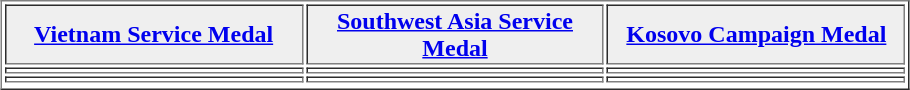<table align="center" border="1"  cellpadding="1"  width="48%">
<tr>
<th width="33%" style="background:#efefef;"><a href='#'>Vietnam Service Medal</a></th>
<th width="33%" style="background:#efefef;"><a href='#'>Southwest Asia Service Medal</a></th>
<th width="33%" style="background:#efefef;"><a href='#'>Kosovo Campaign Medal</a></th>
</tr>
<tr>
<td></td>
<td></td>
<td></td>
</tr>
<tr>
<td></td>
<td></td>
<td></td>
</tr>
<tr>
</tr>
</table>
